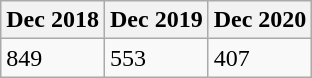<table class="wikitable">
<tr>
<th>Dec 2018</th>
<th>Dec 2019</th>
<th>Dec 2020</th>
</tr>
<tr>
<td>849</td>
<td>553</td>
<td>407</td>
</tr>
</table>
